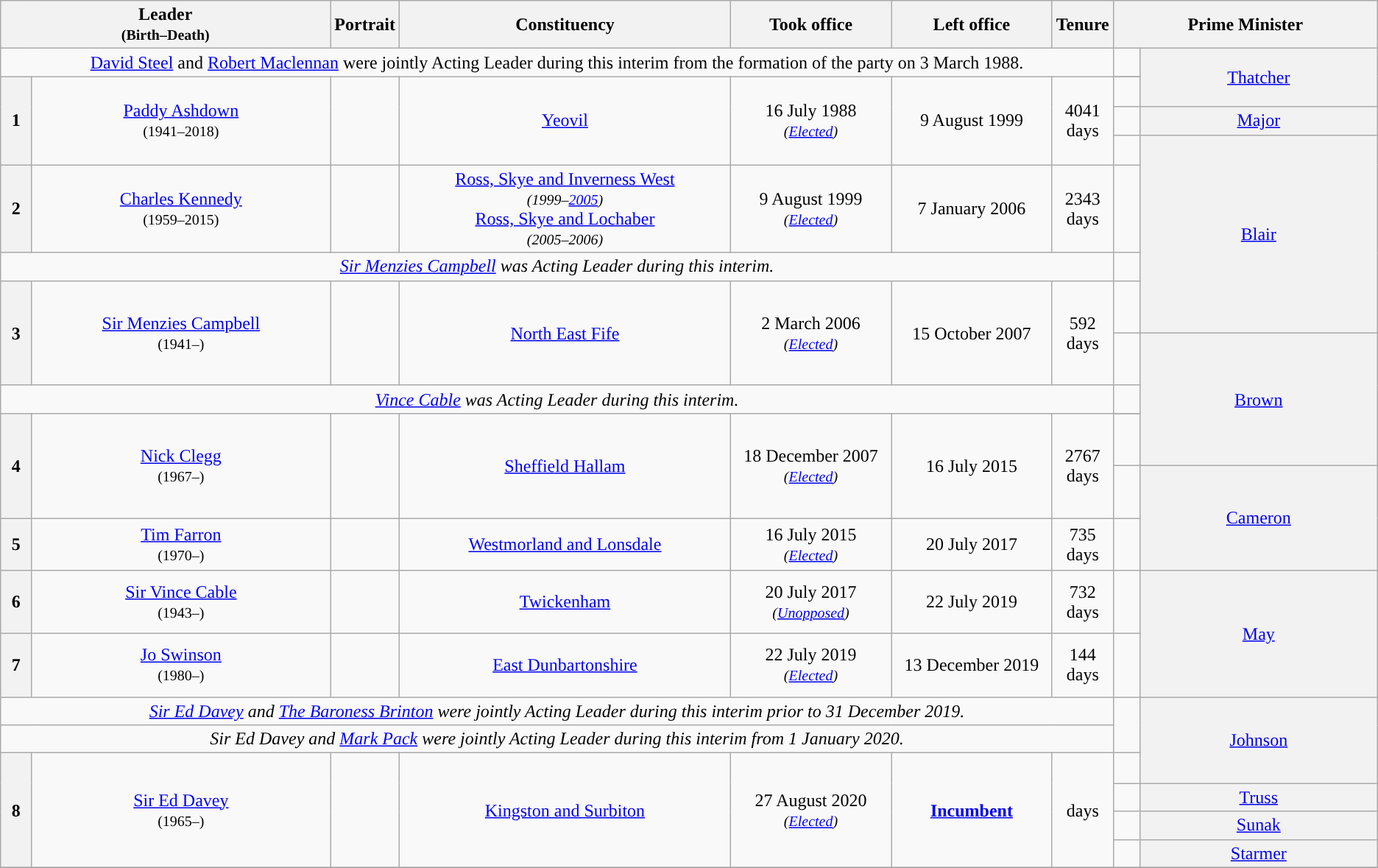<table class="wikitable" style="text-align:center">
<tr>
<th colspan="2" width=25%>Leader<br><small>(Birth–Death)</small></th>
<th width=65>Portrait</th>
<th width=25%>Constituency</th>
<th width=12%>Took office</th>
<th width=12%>Left office</th>
<th>Tenure</th>
<th colspan="2" width="20%">Prime Minister <br></th>
</tr>
<tr>
<td colspan="7"><a href='#'>David Steel</a> and <a href='#'>Robert Maclennan</a> were jointly Acting Leader during this interim from the formation of the party on 3 March 1988.</td>
<td style="background-color: "></td>
<th style="font-weight:normal" rowspan="3"><a href='#'>Thatcher</a><br><small></small></th>
</tr>
<tr>
<th rowspan="4" style="background-color: ">1</th>
<td rowspan="4"><a href='#'>Paddy Ashdown</a><br><small>(1941–2018)</small></td>
<td rowspan="4"></td>
<td rowspan="4"><a href='#'>Yeovil</a></td>
<td rowspan="4">16 July 1988<br><small><em>(<a href='#'>Elected</a>)</em></small></td>
<td rowspan="4">9 August 1999</td>
<td rowspan="4">4041 days</td>
</tr>
<tr>
<td height=20 style="background-color: "></td>
</tr>
<tr>
<td style="background-color: "></td>
<th style="font-weight:normal"><a href='#'>Major</a><br><small></small></th>
</tr>
<tr>
<td height=20 style="background-color: "></td>
<th style="font-weight:normal" rowspan=4><a href='#'>Blair</a> <br><small></small></th>
</tr>
<tr>
<th style="background-color: ">2</th>
<td><a href='#'>Charles Kennedy</a><br><small>(1959–2015)</small></td>
<td></td>
<td><a href='#'>Ross, Skye and Inverness West</a><br><small><em>(1999–<a href='#'>2005</a>)</em></small><br><a href='#'>Ross, Skye and Lochaber</a><br><small><em>(2005–2006)</em></small></td>
<td>9 August 1999<br><small><em>(<a href='#'>Elected</a>)</em></small></td>
<td>7 January 2006</td>
<td>2343 days</td>
<td style="background-color: "></td>
</tr>
<tr>
<td colspan="7"><em><a href='#'>Sir Menzies Campbell</a> was Acting Leader during this interim.</em></td>
<td style="background-color: "></td>
</tr>
<tr>
<th rowspan=2 style="background-color: ">3</th>
<td rowspan=2><a href='#'>Sir Menzies Campbell</a><br><small>(1941–)</small></td>
<td rowspan=2></td>
<td rowspan=2><a href='#'>North East Fife</a></td>
<td rowspan=2>2 March 2006<br><small><em>(<a href='#'>Elected</a>)</em></small></td>
<td rowspan=2>15 October 2007</td>
<td rowspan="2">592 days</td>
<td height="40" style="background-color: "></td>
</tr>
<tr>
<td height=40 style="background-color: "></td>
<th rowspan=4 style="font-weight:normal"><a href='#'>Brown</a><br> <small></small></th>
</tr>
<tr>
<td colspan="7"><em><a href='#'>Vince Cable</a> was Acting Leader during this interim.</em></td>
<td style="background-color: "></td>
</tr>
<tr>
<th rowspan=3 style="background-color: ">4</th>
<td rowspan=3><a href='#'>Nick Clegg</a><br><small>(1967–)</small></td>
<td rowspan=3></td>
<td rowspan=3><a href='#'>Sheffield Hallam</a></td>
<td rowspan=3>18 December 2007<br><small><em>(<a href='#'>Elected</a>)</em></small></td>
<td rowspan=3>16 July 2015</td>
<td rowspan="3">2767 days</td>
</tr>
<tr>
<td height=40 style="background-color: "></td>
</tr>
<tr>
<td height=40 style="background-color: "></td>
<th style="font-weight:normal" rowspan="2"><a href='#'>Cameron</a><br> <small></small></th>
</tr>
<tr>
<th rowspan="2" style="background-color: ">5</th>
<td rowspan="2"><a href='#'>Tim Farron</a><br><small>(1970–)</small></td>
<td rowspan="2"></td>
<td rowspan="2"><a href='#'>Westmorland and Lonsdale</a></td>
<td rowspan="2">16 July 2015<br><small><em>(<a href='#'>Elected</a>)</em></small></td>
<td rowspan="2">20 July 2017</td>
<td rowspan="2">735 days</td>
<td height="40" style="background-color: "></td>
</tr>
<tr>
<td rowspan=2 height=50 style="background-color: "></td>
<th rowspan=3 style="font-weight:normal"><a href='#'>May</a> <br><small></small></th>
</tr>
<tr>
<th style="background-color: ">6</th>
<td><a href='#'>Sir Vince Cable</a><br><small>(1943–)</small></td>
<td></td>
<td><a href='#'>Twickenham</a></td>
<td>20 July 2017<br><small><em>(<a href='#'>Unopposed</a>)</em></small></td>
<td>22 July 2019</td>
<td>732 days</td>
</tr>
<tr>
<th rowspan="2" style="background-color: ">7</th>
<td rowspan="2"><a href='#'>Jo Swinson</a><br><small>(1980–)</small></td>
<td rowspan="2"></td>
<td rowspan="2"><a href='#'>East Dunbartonshire</a></td>
<td rowspan="2">22 July 2019<br><small><em>(<a href='#'>Elected</a>)</em></small></td>
<td rowspan="2">13 December 2019</td>
<td rowspan="2">144 days</td>
<td height="50" style="background-color: "></td>
</tr>
<tr>
<td rowspan=3 style="background-color: "></td>
<th rowspan=4 style="font-weight:normal"><a href='#'>Johnson</a><br> <small></small></th>
</tr>
<tr>
<td colspan="7"><em><a href='#'>Sir Ed Davey</a> and <a href='#'>The Baroness Brinton</a> were jointly Acting Leader during this interim prior to 31 December 2019.</em></td>
</tr>
<tr>
<td colspan="7"><em>Sir Ed Davey and <a href='#'>Mark Pack</a> were jointly Acting Leader during this interim from 1 January 2020.</em></td>
</tr>
<tr>
<th rowspan="4" style="background-color: ">8</th>
<td rowspan="4"><a href='#'>Sir Ed Davey</a><br><small>(1965–)</small></td>
<td rowspan="4"></td>
<td rowspan="4"><a href='#'>Kingston and Surbiton</a></td>
<td rowspan="4">27 August 2020<br><small><em>(<a href='#'>Elected</a>)</em></small></td>
<td rowspan="4"><strong><a href='#'>Incumbent</a></strong></td>
<td rowspan="4"> days</td>
<td height="20" style="background-color: "></td>
</tr>
<tr>
<td style="background-color: "></td>
<th style="font-weight:normal"><a href='#'>Truss</a><br> <small></small></th>
</tr>
<tr>
<td style="background-color: "></td>
<th style="font-weight:normal"><a href='#'>Sunak</a><br> <small></small></th>
</tr>
<tr>
<td style="background-color: "></td>
<th style="font-weight:normal"><a href='#'>Starmer</a><br> <small></small></th>
</tr>
<tr>
</tr>
</table>
